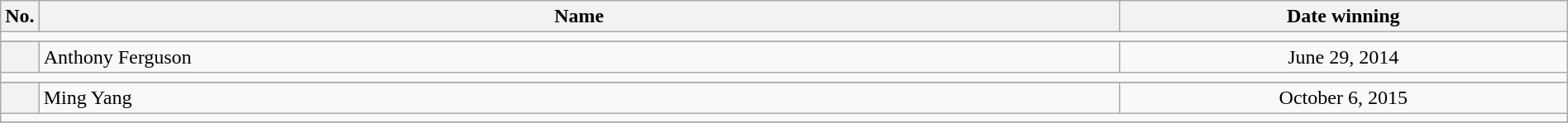<table class="wikitable" width=100%>
<tr>
<th style="width:1%;">No.</th>
<th style="width:70%;">Name</th>
<th style="width:29%;">Date winning</th>
</tr>
<tr>
<td colspan="6"></td>
</tr>
<tr>
</tr>
<tr align=center>
<th></th>
<td align=left> Anthony Ferguson</td>
<td>June 29, 2014</td>
</tr>
<tr>
<td colspan="6"></td>
</tr>
<tr>
</tr>
<tr align=center>
<th></th>
<td align=left> Ming Yang</td>
<td>October 6, 2015</td>
</tr>
<tr>
<td colspan="6"></td>
</tr>
<tr>
</tr>
</table>
